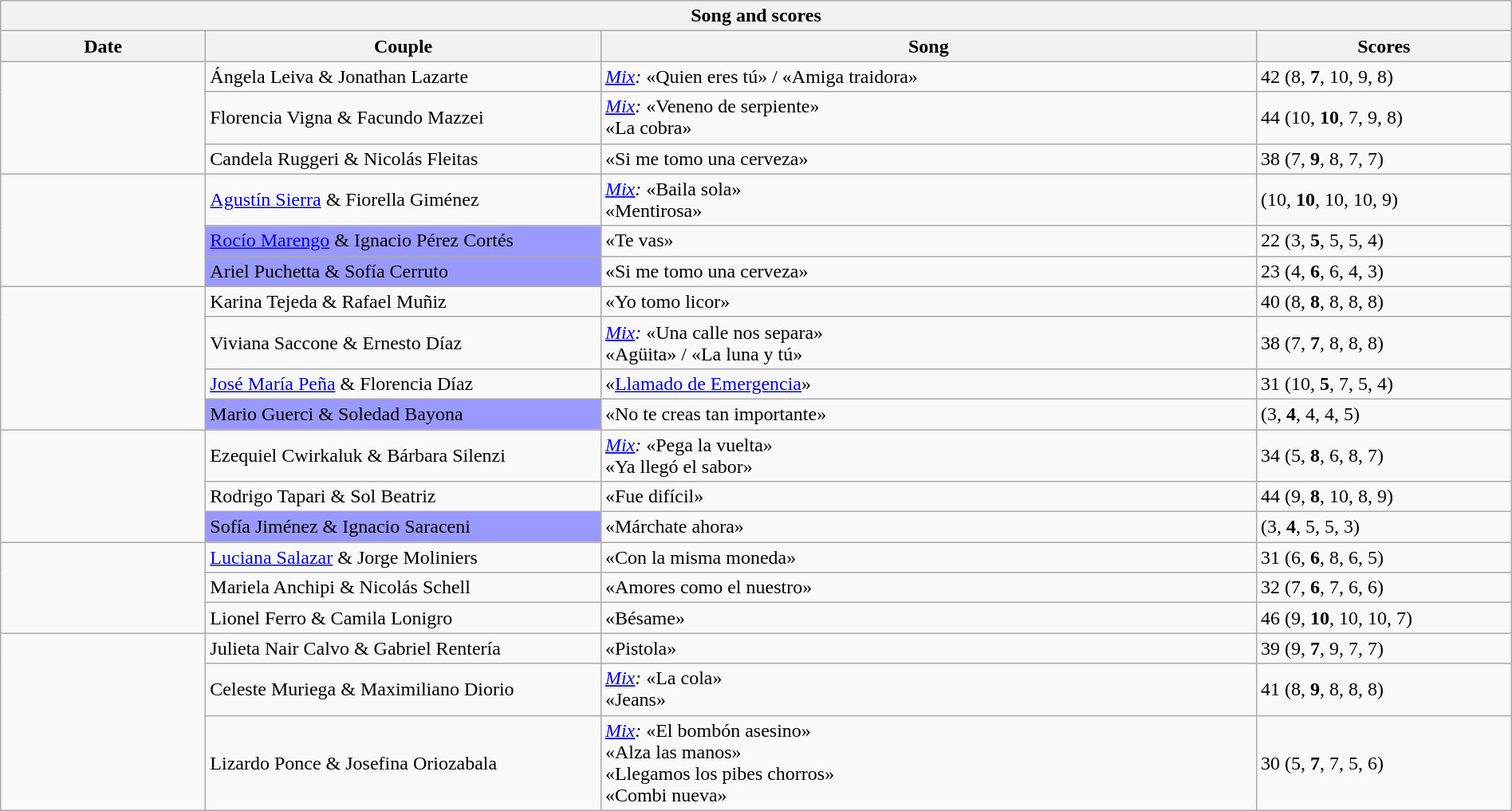<table class="wikitable collapsible collapsed" style="text-align: align; width: 100%;">
<tr>
<th colspan="11" style="with: 100%;" align="center">Song and scores</th>
</tr>
<tr>
<th width=95>Date</th>
<th width=190>Couple</th>
<th width=320>Song</th>
<th width=120>Scores</th>
</tr>
<tr>
<td rowspan="3"></td>
<td>Ángela Leiva & Jonathan Lazarte</td>
<td><em><u><a href='#'>Mix</a></u>:</em> «Quien eres tú» / «Amiga traidora» </td>
<td>42 (8, <strong>7</strong>, 10, 9, 8)</td>
</tr>
<tr>
<td>Florencia Vigna & Facundo Mazzei</td>
<td><em><u><a href='#'>Mix</a></u>:</em> «Veneno de serpiente» <br>«La cobra» </td>
<td>44 (10, <strong>10</strong>, 7, 9, 8)</td>
</tr>
<tr>
<td>Candela Ruggeri & Nicolás Fleitas</td>
<td>«Si me tomo una cerveza» </td>
<td>38 (7, <strong>9</strong>, 8, 7, 7)</td>
</tr>
<tr>
<td rowspan="3"></td>
<td><a href='#'>Agustín Sierra</a> & Fiorella Giménez</td>
<td><em><u><a href='#'>Mix</a></u>:</em> «Baila sola» <br>«Mentirosa» </td>
<td> (10, <strong>10</strong>, 10, 10, 9)</td>
</tr>
<tr>
<td bgcolor="#9999FF"><a href='#'>Rocío Marengo</a> & Ignacio Pérez Cortés</td>
<td>«Te vas» </td>
<td>22 (3, <strong>5</strong>, 5, 5, 4)</td>
</tr>
<tr>
<td bgcolor="#9999FF">Ariel Puchetta & Sofía Cerruto</td>
<td>«Si me tomo una cerveza» </td>
<td>23 (4, <strong>6</strong>, 6, 4, 3)</td>
</tr>
<tr>
<td rowspan="4"></td>
<td>Karina Tejeda & Rafael Muñiz</td>
<td>«Yo tomo licor» </td>
<td>40 (8, <strong>8</strong>, 8, 8, 8)</td>
</tr>
<tr>
<td>Viviana Saccone & Ernesto Díaz</td>
<td><em><u><a href='#'>Mix</a></u>:</em> «Una calle nos separa» <br>«Agüita» / «La luna y tú» </td>
<td>38 (7, <strong>7</strong>, 8, 8, 8)</td>
</tr>
<tr>
<td><a href='#'>José María Peña</a> & Florencia Díaz</td>
<td>«<a href='#'>Llamado de Emergencia</a>» </td>
<td>31 (10, <strong>5</strong>, 7, 5, 4)</td>
</tr>
<tr>
<td bgcolor="#9999FF">Mario Guerci & Soledad Bayona</td>
<td>«No te creas tan importante» </td>
<td> (3, <strong>4</strong>, 4, 4, 5)</td>
</tr>
<tr>
<td rowspan="3"></td>
<td>Ezequiel Cwirkaluk & Bárbara Silenzi</td>
<td><em><u><a href='#'>Mix</a></u>:</em> «Pega la vuelta» <br>«Ya llegó el sabor» </td>
<td>34 (5, <strong>8</strong>, 6, 8, 7)</td>
</tr>
<tr>
<td>Rodrigo Tapari & Sol Beatriz</td>
<td>«Fue difícil» </td>
<td>44 (9, <strong>8</strong>, 10, 8, 9)</td>
</tr>
<tr>
<td bgcolor="#9999FF">Sofía Jiménez & Ignacio Saraceni</td>
<td>«Márchate ahora» </td>
<td> (3, <strong>4</strong>, 5, 5, 3)</td>
</tr>
<tr>
<td rowspan="3"></td>
<td><a href='#'>Luciana Salazar</a> & Jorge Moliniers</td>
<td>«Con la misma moneda» </td>
<td>31 (6, <strong>6</strong>, 8, 6, 5)</td>
</tr>
<tr>
<td>Mariela Anchipi & Nicolás Schell</td>
<td>«Amores como el nuestro» </td>
<td>32 (7, <strong>6</strong>, 7, 6, 6)</td>
</tr>
<tr>
<td>Lionel Ferro & Camila Lonigro</td>
<td>«Bésame» </td>
<td>46 (9, <strong>10</strong>, 10, 10, 7)</td>
</tr>
<tr>
<td rowspan="3"></td>
<td>Julieta Nair Calvo & Gabriel Rentería</td>
<td>«Pistola» </td>
<td>39 (9, <strong>7</strong>, 9, 7, 7)</td>
</tr>
<tr>
<td>Celeste Muriega & Maximiliano Diorio</td>
<td><em><u><a href='#'>Mix</a></u>:</em> «La cola» <br>«Jeans» </td>
<td>41 (8, <strong>9</strong>, 8, 8, 8)</td>
</tr>
<tr>
<td>Lizardo Ponce & Josefina Oriozabala</td>
<td><em><u><a href='#'>Mix</a></u>:</em> «El bombón asesino» <br>«Alza las manos» <br>«Llegamos los pibes chorros» <br>«Combi nueva» </td>
<td>30 (5, <strong>7</strong>, 7, 5, 6)</td>
</tr>
</table>
